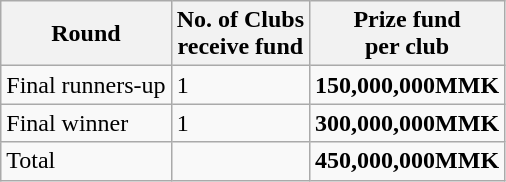<table class="wikitable">
<tr>
<th>Round</th>
<th>No. of Clubs<br>receive fund</th>
<th>Prize fund<br>per club</th>
</tr>
<tr>
<td>Final runners-up</td>
<td>1</td>
<td><strong>150,000,000MMK</strong></td>
</tr>
<tr>
<td>Final winner</td>
<td>1</td>
<td><strong>300,000,000MMK</strong></td>
</tr>
<tr>
<td>Total</td>
<td></td>
<td><strong>450,000,000MMK</strong></td>
</tr>
</table>
